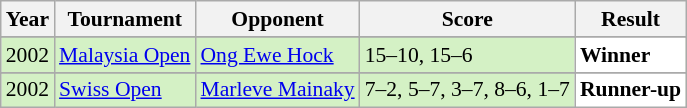<table class="sortable wikitable" style="font-size: 90%;">
<tr>
<th>Year</th>
<th>Tournament</th>
<th>Opponent</th>
<th>Score</th>
<th>Result</th>
</tr>
<tr>
</tr>
<tr style="background:#D4F1C5">
<td align="center">2002</td>
<td align="left"><a href='#'>Malaysia Open</a></td>
<td align="left"> <a href='#'>Ong Ewe Hock</a></td>
<td align="left">15–10, 15–6</td>
<td style="text-align:left; background:white"> <strong>Winner</strong></td>
</tr>
<tr>
</tr>
<tr style="background:#D4F1C5">
<td align="center">2002</td>
<td align="left"><a href='#'>Swiss Open</a></td>
<td align="left"> <a href='#'>Marleve Mainaky</a></td>
<td align="left">7–2, 5–7, 3–7, 8–6, 1–7</td>
<td style="text-align:left; background:white"> <strong>Runner-up</strong></td>
</tr>
</table>
